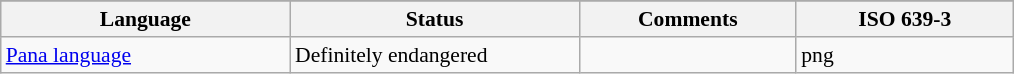<table class="wikitable" style="margin:auto; font-size:90%;">
<tr>
</tr>
<tr>
<th style="width:20%;">Language</th>
<th style="width:20%;">Status</th>
<th style="width:15%;">Comments</th>
<th style="width:15%;">ISO 639-3</th>
</tr>
<tr>
<td><a href='#'>Pana language</a></td>
<td>Definitely endangered</td>
<td> </td>
<td>png</td>
</tr>
</table>
